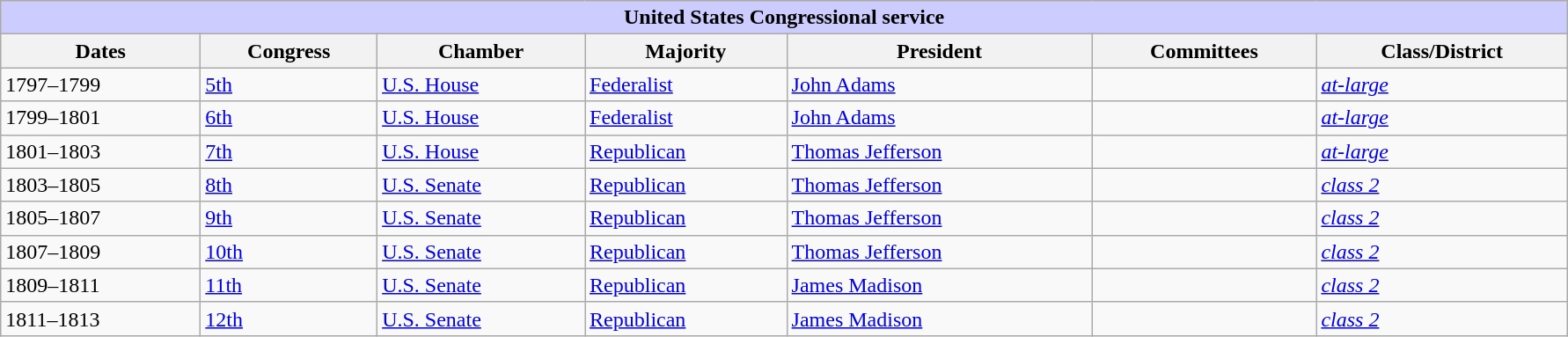<table class=wikitable style="width: 94%" style="text-align: center;" align="center">
<tr bgcolor=#cccccc>
<th colspan=7 style="background: #ccccff;">United States Congressional service</th>
</tr>
<tr>
<th><strong>Dates</strong></th>
<th><strong>Congress</strong></th>
<th><strong>Chamber</strong></th>
<th><strong>Majority</strong></th>
<th><strong>President</strong></th>
<th><strong>Committees</strong></th>
<th><strong>Class/District</strong></th>
</tr>
<tr>
<td>1797–1799</td>
<td><a href='#'>5th</a></td>
<td><a href='#'>U.S. House</a></td>
<td><a href='#'>Federalist</a></td>
<td><a href='#'>John Adams</a></td>
<td></td>
<td><a href='#'><em>at-large</em></a></td>
</tr>
<tr>
<td>1799–1801</td>
<td><a href='#'>6th</a></td>
<td><a href='#'>U.S. House</a></td>
<td><a href='#'>Federalist</a></td>
<td><a href='#'>John Adams</a></td>
<td></td>
<td><a href='#'><em>at-large</em></a></td>
</tr>
<tr>
<td>1801–1803</td>
<td><a href='#'>7th</a></td>
<td><a href='#'>U.S. House</a></td>
<td><a href='#'>Republican</a></td>
<td><a href='#'>Thomas Jefferson</a></td>
<td></td>
<td><a href='#'><em>at-large</em></a></td>
</tr>
<tr>
<td>1803–1805</td>
<td><a href='#'>8th</a></td>
<td><a href='#'>U.S. Senate</a></td>
<td><a href='#'>Republican</a></td>
<td><a href='#'>Thomas Jefferson</a></td>
<td></td>
<td><a href='#'><em>class 2</em></a></td>
</tr>
<tr>
<td>1805–1807</td>
<td><a href='#'>9th</a></td>
<td><a href='#'>U.S. Senate</a></td>
<td><a href='#'>Republican</a></td>
<td><a href='#'>Thomas Jefferson</a></td>
<td></td>
<td><a href='#'><em>class 2</em></a></td>
</tr>
<tr>
<td>1807–1809</td>
<td><a href='#'>10th</a></td>
<td><a href='#'>U.S. Senate</a></td>
<td><a href='#'>Republican</a></td>
<td><a href='#'>Thomas Jefferson</a></td>
<td></td>
<td><a href='#'><em>class 2</em></a></td>
</tr>
<tr>
<td>1809–1811</td>
<td><a href='#'>11th</a></td>
<td><a href='#'>U.S. Senate</a></td>
<td><a href='#'>Republican</a></td>
<td><a href='#'>James Madison</a></td>
<td></td>
<td><a href='#'><em>class 2</em></a></td>
</tr>
<tr>
<td>1811–1813</td>
<td><a href='#'>12th</a></td>
<td><a href='#'>U.S. Senate</a></td>
<td><a href='#'>Republican</a></td>
<td><a href='#'>James Madison</a></td>
<td></td>
<td><a href='#'><em>class 2</em></a></td>
</tr>
</table>
